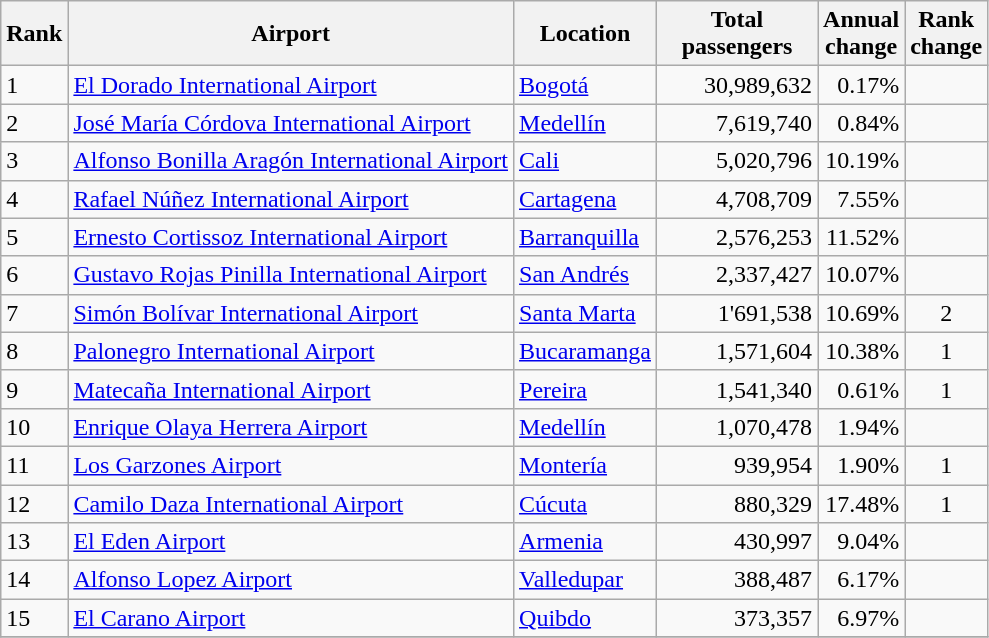<table class="wikitable">
<tr>
<th>Rank</th>
<th>Airport</th>
<th>Location</th>
<th style="width:100px">Total<br>passengers</th>
<th>Annual<br>change</th>
<th>Rank<br>change</th>
</tr>
<tr>
<td>1</td>
<td><a href='#'>El Dorado International Airport</a></td>
<td><a href='#'>Bogotá</a></td>
<td align="right">30,989,632</td>
<td align="right">0.17%</td>
<td align="center"></td>
</tr>
<tr>
<td>2</td>
<td><a href='#'>José María Córdova International Airport</a></td>
<td><a href='#'>Medellín</a></td>
<td align="right">7,619,740</td>
<td align="right">0.84%</td>
<td align="center"></td>
</tr>
<tr>
<td>3</td>
<td><a href='#'>Alfonso Bonilla Aragón International Airport</a></td>
<td><a href='#'>Cali</a></td>
<td align="right">5,020,796</td>
<td align="right">10.19%</td>
<td align="center"></td>
</tr>
<tr>
<td>4</td>
<td><a href='#'>Rafael Núñez International Airport</a></td>
<td><a href='#'>Cartagena</a></td>
<td align="right">4,708,709</td>
<td align="right">7.55%</td>
<td align="center"></td>
</tr>
<tr>
<td>5</td>
<td><a href='#'>Ernesto Cortissoz International Airport</a></td>
<td><a href='#'>Barranquilla</a></td>
<td align="right">2,576,253</td>
<td align="right">11.52%</td>
<td align="center"></td>
</tr>
<tr>
<td>6</td>
<td><a href='#'>Gustavo Rojas Pinilla International Airport</a></td>
<td><a href='#'>San Andrés</a></td>
<td align="right">2,337,427</td>
<td align="right">10.07%</td>
<td align="center"></td>
</tr>
<tr>
<td>7</td>
<td><a href='#'>Simón Bolívar International Airport</a></td>
<td><a href='#'>Santa Marta</a></td>
<td align="right">1'691,538</td>
<td align="right">10.69%</td>
<td align="center">2</td>
</tr>
<tr>
<td>8</td>
<td><a href='#'>Palonegro International Airport</a></td>
<td><a href='#'>Bucaramanga</a></td>
<td align="right">1,571,604</td>
<td align="right">10.38%</td>
<td align="center">1</td>
</tr>
<tr>
<td>9</td>
<td><a href='#'>Matecaña International Airport</a></td>
<td><a href='#'>Pereira</a></td>
<td align="right">1,541,340</td>
<td align="right">0.61%</td>
<td align="center">1</td>
</tr>
<tr>
<td>10</td>
<td><a href='#'>Enrique Olaya Herrera Airport</a></td>
<td><a href='#'>Medellín</a></td>
<td align="right">1,070,478</td>
<td align="right">1.94%</td>
<td align="center"></td>
</tr>
<tr>
<td>11</td>
<td><a href='#'>Los Garzones Airport</a></td>
<td><a href='#'>Montería</a></td>
<td align="right">939,954</td>
<td align="right">1.90%</td>
<td align="center">1</td>
</tr>
<tr>
<td>12</td>
<td><a href='#'>Camilo Daza International Airport</a></td>
<td><a href='#'>Cúcuta</a></td>
<td align="right">880,329</td>
<td align="right">17.48%</td>
<td align="center">1</td>
</tr>
<tr>
<td>13</td>
<td><a href='#'>El Eden Airport</a></td>
<td><a href='#'>Armenia</a></td>
<td align="right">430,997</td>
<td align="right">9.04%</td>
<td align="center"></td>
</tr>
<tr>
<td>14</td>
<td><a href='#'>Alfonso Lopez Airport</a></td>
<td><a href='#'>Valledupar</a></td>
<td align="right">388,487</td>
<td align="right">6.17%</td>
<td align="center"></td>
</tr>
<tr>
<td>15</td>
<td><a href='#'>El Carano Airport</a></td>
<td><a href='#'>Quibdo</a></td>
<td align="right">373,357</td>
<td align="right">6.97%</td>
<td align="center"></td>
</tr>
<tr>
</tr>
</table>
